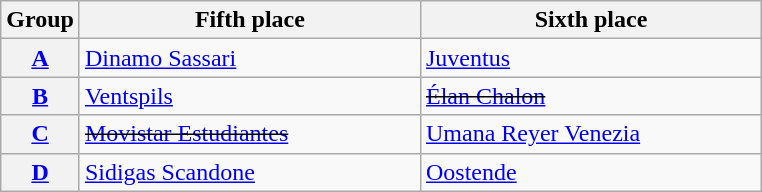<table class="wikitable">
<tr>
<th>Group</th>
<th width=220>Fifth place</th>
<th width=220>Sixth place</th>
</tr>
<tr>
<th><a href='#'>A</a></th>
<td> <a href='#'>Dinamo Sassari</a></td>
<td> <a href='#'>Juventus</a></td>
</tr>
<tr>
<th><a href='#'>B</a></th>
<td> <a href='#'>Ventspils</a></td>
<td> <s><a href='#'>Élan Chalon</a></s></td>
</tr>
<tr>
<th><a href='#'>C</a></th>
<td> <s><a href='#'>Movistar Estudiantes</a></s></td>
<td> <a href='#'>Umana Reyer Venezia</a></td>
</tr>
<tr>
<th><a href='#'>D</a></th>
<td> <a href='#'>Sidigas Scandone</a></td>
<td> <a href='#'>Oostende</a></td>
</tr>
</table>
